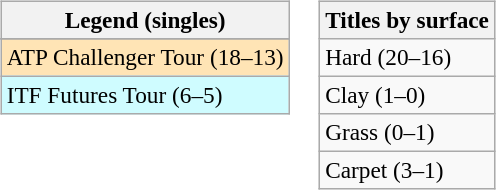<table>
<tr valign=top>
<td><br><table class=wikitable style="font-size:97%">
<tr>
<th>Legend (singles)</th>
</tr>
<tr bgcolor=e5d1cb>
</tr>
<tr bgcolor=moccasin>
<td>ATP Challenger Tour (18–13)</td>
</tr>
<tr bgcolor=cffcff>
<td>ITF Futures Tour (6–5)</td>
</tr>
</table>
</td>
<td><br><table class=wikitable style="font-size:97%">
<tr>
<th>Titles by surface</th>
</tr>
<tr>
<td>Hard (20–16)</td>
</tr>
<tr>
<td>Clay (1–0)</td>
</tr>
<tr>
<td>Grass (0–1)</td>
</tr>
<tr>
<td>Carpet (3–1)</td>
</tr>
</table>
</td>
</tr>
</table>
